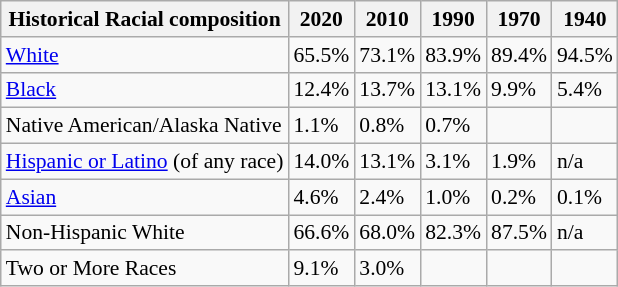<table class="wikitable sortable collapsible mw-collapsed" style="font-size: 90%;">
<tr>
<th>Historical Racial composition</th>
<th>2020</th>
<th>2010</th>
<th>1990</th>
<th>1970</th>
<th>1940</th>
</tr>
<tr>
<td><a href='#'>White</a></td>
<td>65.5%</td>
<td>73.1%</td>
<td>83.9%</td>
<td>89.4%</td>
<td>94.5%</td>
</tr>
<tr>
<td><a href='#'>Black</a></td>
<td>12.4%</td>
<td>13.7%</td>
<td>13.1%</td>
<td>9.9%</td>
<td>5.4%</td>
</tr>
<tr>
<td>Native American/Alaska Native</td>
<td>1.1%</td>
<td>0.8%</td>
<td>0.7%</td>
<td></td>
<td></td>
</tr>
<tr>
<td><a href='#'>Hispanic or Latino</a> (of any race)</td>
<td>14.0%</td>
<td>13.1%</td>
<td>3.1%</td>
<td>1.9%</td>
<td>n/a</td>
</tr>
<tr>
<td><a href='#'>Asian</a></td>
<td>4.6%</td>
<td>2.4%</td>
<td>1.0%</td>
<td>0.2%</td>
<td>0.1%</td>
</tr>
<tr>
<td>Non-Hispanic White</td>
<td>66.6%</td>
<td>68.0%</td>
<td>82.3%</td>
<td>87.5%</td>
<td>n/a</td>
</tr>
<tr>
<td>Two or More Races</td>
<td>9.1%</td>
<td>3.0%</td>
<td></td>
<td></td>
<td></td>
</tr>
</table>
